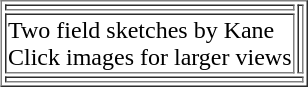<table border="1" style="float:right; margin-left:1em;">
<tr>
<td valign="top"></td>
<td rowspan="2"></td>
</tr>
<tr>
<td>Two field sketches by Kane<br>Click images for larger views</td>
</tr>
<tr>
<td colspan="2"></td>
</tr>
</table>
